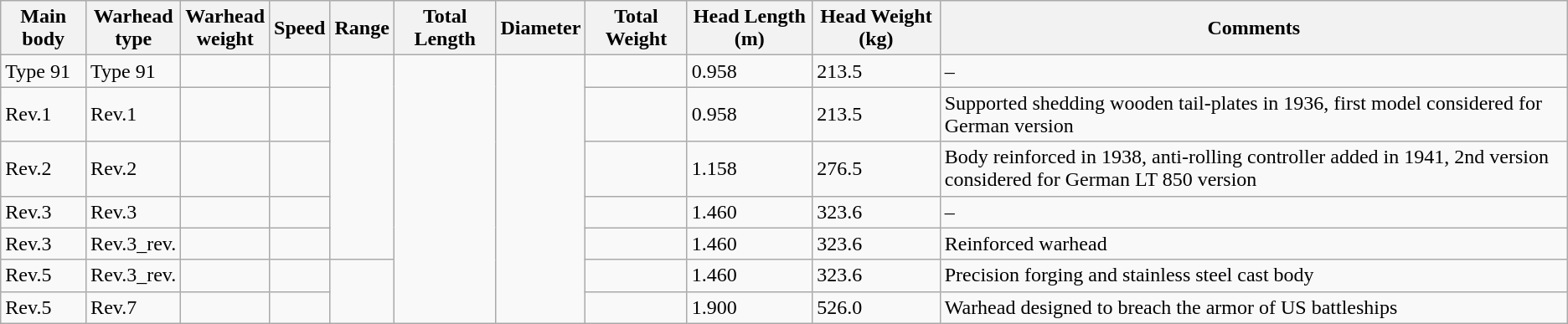<table class="wikitable">
<tr>
<th>Main body</th>
<th>Warhead<br>type</th>
<th>Warhead<br>weight</th>
<th>Speed</th>
<th>Range</th>
<th>Total Length</th>
<th>Diameter</th>
<th>Total Weight</th>
<th>Head Length (m)</th>
<th>Head Weight (kg)</th>
<th>Comments<br></th>
</tr>
<tr>
<td>Type 91</td>
<td>Type 91</td>
<td></td>
<td></td>
<td rowspan="5"></td>
<td rowspan="7"></td>
<td rowspan="7"></td>
<td></td>
<td>0.958</td>
<td>213.5</td>
<td>–<br></td>
</tr>
<tr>
<td>Rev.1</td>
<td>Rev.1</td>
<td></td>
<td></td>
<td></td>
<td>0.958</td>
<td>213.5</td>
<td>Supported shedding wooden tail-plates in 1936, first model considered for German  version<br></td>
</tr>
<tr>
<td>Rev.2</td>
<td>Rev.2</td>
<td></td>
<td></td>
<td></td>
<td>1.158</td>
<td>276.5</td>
<td>Body reinforced in 1938, anti-rolling controller added in 1941, 2nd version considered for German LT 850 version<br></td>
</tr>
<tr>
<td>Rev.3</td>
<td>Rev.3</td>
<td></td>
<td></td>
<td></td>
<td>1.460</td>
<td>323.6</td>
<td>–<br></td>
</tr>
<tr>
<td>Rev.3</td>
<td>Rev.3_rev.</td>
<td></td>
<td></td>
<td></td>
<td>1.460</td>
<td>323.6</td>
<td>Reinforced warhead<br></td>
</tr>
<tr>
<td>Rev.5</td>
<td>Rev.3_rev.</td>
<td></td>
<td></td>
<td rowspan="2"></td>
<td></td>
<td>1.460</td>
<td>323.6</td>
<td>Precision forging and stainless steel cast body<br></td>
</tr>
<tr>
<td>Rev.5</td>
<td>Rev.7</td>
<td></td>
<td></td>
<td></td>
<td>1.900</td>
<td>526.0</td>
<td>Warhead designed to breach the armor of US battleships</td>
</tr>
</table>
